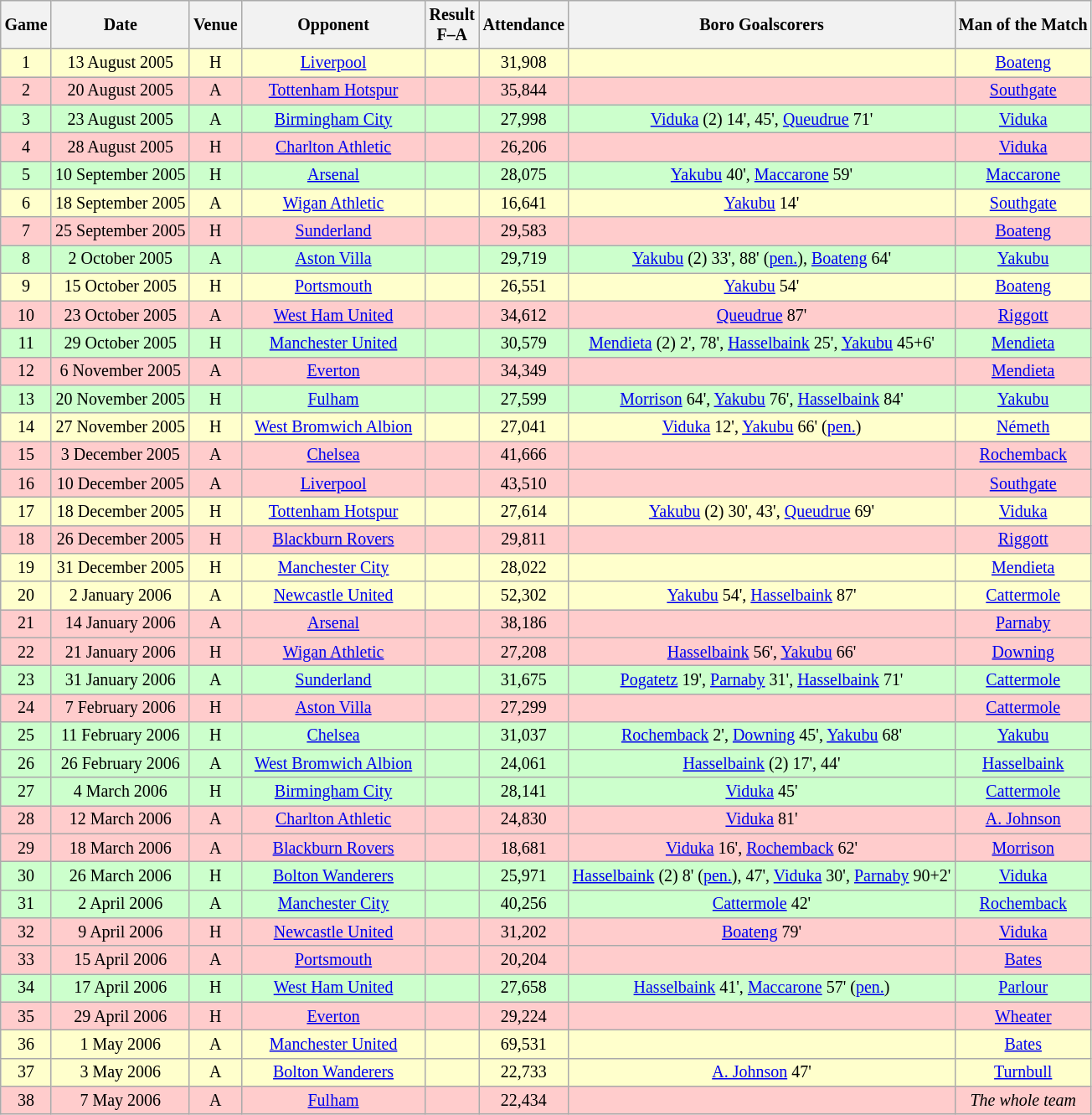<table class="wikitable" style="text-align:center; font-size:smaller;">
<tr>
<th>Game</th>
<th>Date</th>
<th>Venue</th>
<th style="width:140px;">Opponent</th>
<th>Result<br>F–A</th>
<th>Attendance</th>
<th>Boro Goalscorers</th>
<th>Man of the Match</th>
</tr>
<tr style="background:#ffc;">
<td>1</td>
<td>13 August 2005</td>
<td>H</td>
<td><a href='#'>Liverpool</a></td>
<td></td>
<td>31,908</td>
<td></td>
<td><a href='#'>Boateng</a></td>
</tr>
<tr style="background:#fcc;">
<td>2</td>
<td>20 August 2005</td>
<td>A</td>
<td><a href='#'>Tottenham Hotspur</a></td>
<td></td>
<td>35,844</td>
<td></td>
<td><a href='#'>Southgate</a></td>
</tr>
<tr style="background:#cfc;">
<td>3</td>
<td>23 August 2005</td>
<td>A</td>
<td><a href='#'>Birmingham City</a></td>
<td></td>
<td>27,998</td>
<td><a href='#'>Viduka</a> (2) 14', 45', <a href='#'>Queudrue</a> 71'</td>
<td><a href='#'>Viduka</a></td>
</tr>
<tr style="background:#fcc;">
<td>4</td>
<td>28 August 2005</td>
<td>H</td>
<td><a href='#'>Charlton Athletic</a></td>
<td></td>
<td>26,206</td>
<td></td>
<td><a href='#'>Viduka</a></td>
</tr>
<tr style="background:#cfc;">
<td>5</td>
<td>10 September 2005</td>
<td>H</td>
<td><a href='#'>Arsenal</a></td>
<td></td>
<td>28,075</td>
<td><a href='#'>Yakubu</a> 40', <a href='#'>Maccarone</a> 59'</td>
<td><a href='#'>Maccarone</a></td>
</tr>
<tr style="background:#ffc;">
<td>6</td>
<td>18 September 2005</td>
<td>A</td>
<td><a href='#'>Wigan Athletic</a></td>
<td></td>
<td>16,641</td>
<td><a href='#'>Yakubu</a> 14'</td>
<td><a href='#'>Southgate</a></td>
</tr>
<tr style="background:#fcc;">
<td>7</td>
<td>25 September 2005</td>
<td>H</td>
<td><a href='#'>Sunderland</a></td>
<td></td>
<td>29,583</td>
<td></td>
<td><a href='#'>Boateng</a></td>
</tr>
<tr style="background:#cfc;">
<td>8</td>
<td>2 October 2005</td>
<td>A</td>
<td><a href='#'>Aston Villa</a></td>
<td></td>
<td>29,719</td>
<td><a href='#'>Yakubu</a> (2) 33', 88' (<a href='#'>pen.</a>), <a href='#'>Boateng</a> 64'</td>
<td><a href='#'>Yakubu</a></td>
</tr>
<tr style="background:#ffc;">
<td>9</td>
<td>15 October 2005</td>
<td>H</td>
<td><a href='#'>Portsmouth</a></td>
<td></td>
<td>26,551</td>
<td><a href='#'>Yakubu</a> 54'</td>
<td><a href='#'>Boateng</a></td>
</tr>
<tr style="background:#fcc;">
<td>10</td>
<td>23 October 2005</td>
<td>A</td>
<td><a href='#'>West Ham United</a></td>
<td></td>
<td>34,612</td>
<td><a href='#'>Queudrue</a> 87'</td>
<td><a href='#'>Riggott</a></td>
</tr>
<tr style="background:#cfc;">
<td>11</td>
<td>29 October 2005</td>
<td>H</td>
<td><a href='#'>Manchester United</a></td>
<td></td>
<td>30,579</td>
<td><a href='#'>Mendieta</a> (2) 2', 78', <a href='#'>Hasselbaink</a> 25', <a href='#'>Yakubu</a> 45+6'</td>
<td><a href='#'>Mendieta</a></td>
</tr>
<tr style="background:#fcc;">
<td>12</td>
<td>6 November 2005</td>
<td>A</td>
<td><a href='#'>Everton</a></td>
<td></td>
<td>34,349</td>
<td></td>
<td><a href='#'>Mendieta</a></td>
</tr>
<tr style="background:#cfc;">
<td>13</td>
<td>20 November 2005</td>
<td>H</td>
<td><a href='#'>Fulham</a></td>
<td></td>
<td>27,599</td>
<td><a href='#'>Morrison</a> 64', <a href='#'>Yakubu</a> 76', <a href='#'>Hasselbaink</a> 84'</td>
<td><a href='#'>Yakubu</a></td>
</tr>
<tr style="background:#ffc;">
<td>14</td>
<td>27 November 2005</td>
<td>H</td>
<td><a href='#'>West Bromwich Albion</a></td>
<td></td>
<td>27,041</td>
<td><a href='#'>Viduka</a> 12', <a href='#'>Yakubu</a> 66' (<a href='#'>pen.</a>)</td>
<td><a href='#'>Németh</a></td>
</tr>
<tr style="background:#fcc;">
<td>15</td>
<td>3 December 2005</td>
<td>A</td>
<td><a href='#'>Chelsea</a></td>
<td></td>
<td>41,666</td>
<td></td>
<td><a href='#'>Rochemback</a></td>
</tr>
<tr style="background:#fcc;">
<td>16</td>
<td>10 December 2005</td>
<td>A</td>
<td><a href='#'>Liverpool</a></td>
<td></td>
<td>43,510</td>
<td></td>
<td><a href='#'>Southgate</a></td>
</tr>
<tr style="background:#ffc;">
<td>17</td>
<td>18 December 2005</td>
<td>H</td>
<td><a href='#'>Tottenham Hotspur</a></td>
<td></td>
<td>27,614</td>
<td><a href='#'>Yakubu</a> (2) 30', 43', <a href='#'>Queudrue</a> 69'</td>
<td><a href='#'>Viduka</a></td>
</tr>
<tr style="background:#fcc;">
<td>18</td>
<td>26 December 2005</td>
<td>H</td>
<td><a href='#'>Blackburn Rovers</a></td>
<td></td>
<td>29,811</td>
<td></td>
<td><a href='#'>Riggott</a></td>
</tr>
<tr style="background:#ffc;">
<td>19</td>
<td>31 December 2005</td>
<td>H</td>
<td><a href='#'>Manchester City</a></td>
<td></td>
<td>28,022</td>
<td></td>
<td><a href='#'>Mendieta</a></td>
</tr>
<tr style="background:#ffc;">
<td>20</td>
<td>2 January 2006</td>
<td>A</td>
<td><a href='#'>Newcastle United</a></td>
<td></td>
<td>52,302</td>
<td><a href='#'>Yakubu</a> 54', <a href='#'>Hasselbaink</a> 87'</td>
<td><a href='#'>Cattermole</a></td>
</tr>
<tr style="background:#fcc;">
<td>21</td>
<td>14 January 2006</td>
<td>A</td>
<td><a href='#'>Arsenal</a></td>
<td></td>
<td>38,186</td>
<td></td>
<td><a href='#'>Parnaby</a></td>
</tr>
<tr style="background:#fcc;">
<td>22</td>
<td>21 January 2006</td>
<td>H</td>
<td><a href='#'>Wigan Athletic</a></td>
<td></td>
<td>27,208</td>
<td><a href='#'>Hasselbaink</a> 56', <a href='#'>Yakubu</a> 66'</td>
<td><a href='#'>Downing</a></td>
</tr>
<tr style="background:#cfc;">
<td>23</td>
<td>31 January 2006</td>
<td>A</td>
<td><a href='#'>Sunderland</a></td>
<td></td>
<td>31,675</td>
<td><a href='#'>Pogatetz</a> 19', <a href='#'>Parnaby</a> 31', <a href='#'>Hasselbaink</a> 71'</td>
<td><a href='#'>Cattermole</a></td>
</tr>
<tr style="background:#fcc;">
<td>24</td>
<td>7 February 2006</td>
<td>H</td>
<td><a href='#'>Aston Villa</a></td>
<td></td>
<td>27,299</td>
<td></td>
<td><a href='#'>Cattermole</a></td>
</tr>
<tr style="background:#cfc;">
<td>25</td>
<td>11 February 2006</td>
<td>H</td>
<td><a href='#'>Chelsea</a></td>
<td></td>
<td>31,037</td>
<td><a href='#'>Rochemback</a> 2', <a href='#'>Downing</a> 45', <a href='#'>Yakubu</a> 68'</td>
<td><a href='#'>Yakubu</a></td>
</tr>
<tr style="background:#cfc;">
<td>26</td>
<td>26 February 2006</td>
<td>A</td>
<td><a href='#'>West Bromwich Albion</a></td>
<td></td>
<td>24,061</td>
<td><a href='#'>Hasselbaink</a> (2) 17', 44'</td>
<td><a href='#'>Hasselbaink</a></td>
</tr>
<tr style="background:#cfc;">
<td>27</td>
<td>4 March 2006</td>
<td>H</td>
<td><a href='#'>Birmingham City</a></td>
<td></td>
<td>28,141</td>
<td><a href='#'>Viduka</a> 45'</td>
<td><a href='#'>Cattermole</a></td>
</tr>
<tr style="background:#fcc;">
<td>28</td>
<td>12 March 2006</td>
<td>A</td>
<td><a href='#'>Charlton Athletic</a></td>
<td></td>
<td>24,830</td>
<td><a href='#'>Viduka</a> 81'</td>
<td><a href='#'>A. Johnson</a></td>
</tr>
<tr style="background:#fcc;">
<td>29</td>
<td>18 March 2006</td>
<td>A</td>
<td><a href='#'>Blackburn Rovers</a></td>
<td></td>
<td>18,681</td>
<td><a href='#'>Viduka</a> 16', <a href='#'>Rochemback</a> 62'</td>
<td><a href='#'>Morrison</a></td>
</tr>
<tr style="background:#cfc;">
<td>30</td>
<td>26 March 2006</td>
<td>H</td>
<td><a href='#'>Bolton Wanderers</a></td>
<td></td>
<td>25,971</td>
<td><a href='#'>Hasselbaink</a> (2) 8' (<a href='#'>pen.</a>), 47', <a href='#'>Viduka</a> 30', <a href='#'>Parnaby</a> 90+2'</td>
<td><a href='#'>Viduka</a></td>
</tr>
<tr style="background:#cfc;">
<td>31</td>
<td>2 April 2006</td>
<td>A</td>
<td><a href='#'>Manchester City</a></td>
<td></td>
<td>40,256</td>
<td><a href='#'>Cattermole</a> 42'</td>
<td><a href='#'>Rochemback</a></td>
</tr>
<tr style="background:#fcc;">
<td>32</td>
<td>9 April 2006</td>
<td>H</td>
<td><a href='#'>Newcastle United</a></td>
<td></td>
<td>31,202</td>
<td><a href='#'>Boateng</a> 79'</td>
<td><a href='#'>Viduka</a></td>
</tr>
<tr style="background:#fcc;">
<td>33</td>
<td>15 April 2006</td>
<td>A</td>
<td><a href='#'>Portsmouth</a></td>
<td></td>
<td>20,204</td>
<td></td>
<td><a href='#'>Bates</a></td>
</tr>
<tr style="background:#cfc;">
<td>34</td>
<td>17 April 2006</td>
<td>H</td>
<td><a href='#'>West Ham United</a></td>
<td></td>
<td>27,658</td>
<td><a href='#'>Hasselbaink</a> 41', <a href='#'>Maccarone</a> 57' (<a href='#'>pen.</a>)</td>
<td><a href='#'>Parlour</a></td>
</tr>
<tr style="background:#fcc;">
<td>35</td>
<td>29 April 2006</td>
<td>H</td>
<td><a href='#'>Everton</a></td>
<td></td>
<td>29,224</td>
<td></td>
<td><a href='#'>Wheater</a></td>
</tr>
<tr style="background:#ffc;">
<td>36</td>
<td>1 May 2006</td>
<td>A</td>
<td><a href='#'>Manchester United</a></td>
<td></td>
<td>69,531</td>
<td></td>
<td><a href='#'>Bates</a></td>
</tr>
<tr style="background:#ffc;">
<td>37</td>
<td>3 May 2006</td>
<td>A</td>
<td><a href='#'>Bolton Wanderers</a></td>
<td></td>
<td>22,733</td>
<td><a href='#'>A. Johnson</a> 47'</td>
<td><a href='#'>Turnbull</a></td>
</tr>
<tr style="background:#fcc;">
<td>38</td>
<td>7 May 2006</td>
<td>A</td>
<td><a href='#'>Fulham</a></td>
<td></td>
<td>22,434</td>
<td></td>
<td><em>The whole team</em></td>
</tr>
</table>
